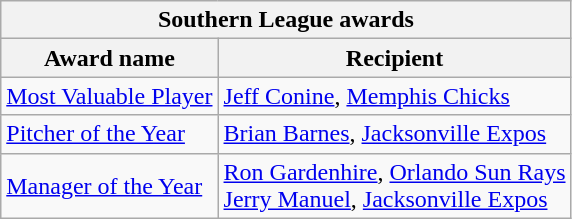<table class="wikitable">
<tr>
<th colspan="2">Southern League awards</th>
</tr>
<tr>
<th>Award name</th>
<th>Recipient</th>
</tr>
<tr>
<td><a href='#'>Most Valuable Player</a></td>
<td><a href='#'>Jeff Conine</a>, <a href='#'>Memphis Chicks</a></td>
</tr>
<tr>
<td><a href='#'>Pitcher of the Year</a></td>
<td><a href='#'>Brian Barnes</a>, <a href='#'>Jacksonville Expos</a></td>
</tr>
<tr>
<td><a href='#'>Manager of the Year</a></td>
<td><a href='#'>Ron Gardenhire</a>, <a href='#'>Orlando Sun Rays</a> <br> <a href='#'>Jerry Manuel</a>, <a href='#'>Jacksonville Expos</a></td>
</tr>
</table>
